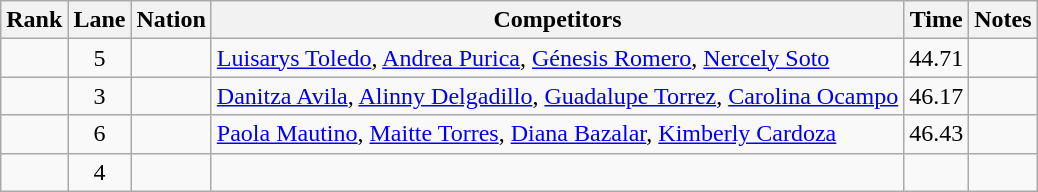<table class="wikitable sortable" style="text-align:center">
<tr>
<th>Rank</th>
<th>Lane</th>
<th>Nation</th>
<th>Competitors</th>
<th>Time</th>
<th>Notes</th>
</tr>
<tr>
<td></td>
<td>5</td>
<td align=left></td>
<td align=left><a href='#'>Luisarys Toledo</a>, <a href='#'>Andrea Purica</a>, <a href='#'>Génesis Romero</a>, <a href='#'>Nercely Soto</a></td>
<td>44.71</td>
<td></td>
</tr>
<tr>
<td></td>
<td>3</td>
<td align=left></td>
<td align=left><a href='#'>Danitza Avila</a>, <a href='#'>Alinny Delgadillo</a>, <a href='#'>Guadalupe Torrez</a>, <a href='#'>Carolina Ocampo</a></td>
<td>46.17</td>
<td></td>
</tr>
<tr>
<td></td>
<td>6</td>
<td align=left></td>
<td align=left><a href='#'>Paola Mautino</a>, <a href='#'>Maitte Torres</a>, <a href='#'>Diana Bazalar</a>, <a href='#'>Kimberly Cardoza</a></td>
<td>46.43</td>
<td></td>
</tr>
<tr>
<td></td>
<td>4</td>
<td align=left></td>
<td align=left></td>
<td></td>
<td></td>
</tr>
</table>
